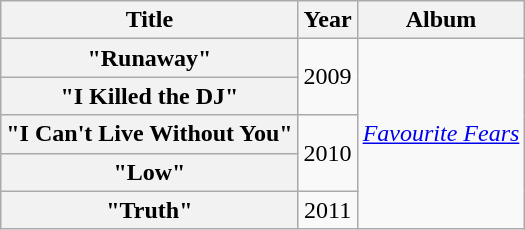<table class="wikitable" style="text-align:center;" border="1">
<tr>
<th scope="col">Title</th>
<th scope="col">Year</th>
<th scope="col">Album</th>
</tr>
<tr>
<th scope="row">"Runaway"</th>
<td rowspan="2">2009</td>
<td rowspan="5"><em><a href='#'>Favourite Fears</a></em></td>
</tr>
<tr>
<th scope="row">"I Killed the DJ"</th>
</tr>
<tr>
<th scope="row">"I Can't Live Without You"</th>
<td rowspan="2">2010</td>
</tr>
<tr>
<th scope="row">"Low"</th>
</tr>
<tr>
<th scope="row">"Truth"</th>
<td>2011</td>
</tr>
</table>
